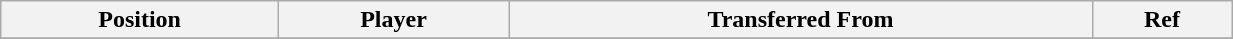<table class="wikitable sortable" style="width:65%; text-align:center; font-size:100%; text-align:left;">
<tr>
<th><strong>Position</strong></th>
<th><strong>Player</strong></th>
<th><strong>Transferred From</strong></th>
<th><strong>Ref</strong></th>
</tr>
<tr>
</tr>
</table>
